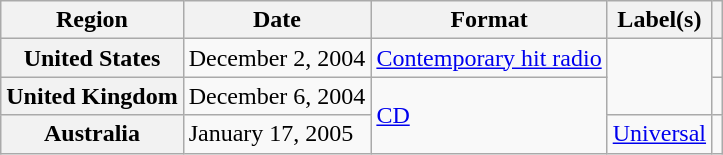<table class="wikitable plainrowheaders">
<tr>
<th scope="col">Region</th>
<th scope="col">Date</th>
<th scope="col">Format</th>
<th scope="col">Label(s)</th>
<th scope="col"></th>
</tr>
<tr>
<th scope="row">United States</th>
<td>December 2, 2004</td>
<td><a href='#'>Contemporary hit radio</a></td>
<td rowspan="2"></td>
<td></td>
</tr>
<tr>
<th scope="row">United Kingdom</th>
<td>December 6, 2004</td>
<td rowspan="2"><a href='#'>CD</a></td>
<td></td>
</tr>
<tr>
<th scope="row">Australia</th>
<td>January 17, 2005</td>
<td><a href='#'>Universal</a></td>
<td></td>
</tr>
</table>
